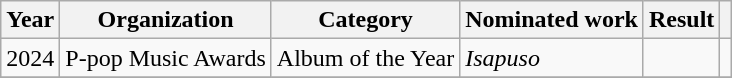<table class="wikitable sortable">
<tr>
<th>Year</th>
<th>Organization</th>
<th>Category</th>
<th>Nominated work</th>
<th>Result</th>
<th class="unsortable"></th>
</tr>
<tr>
<td rowspan="1">2024</td>
<td>P-pop Music Awards</td>
<td>Album of the Year</td>
<td><em>Isapuso</em></td>
<td></td>
<td style="text-align: center;"></td>
</tr>
<tr>
</tr>
</table>
